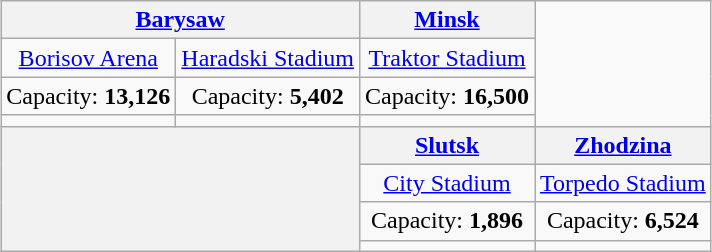<table class="wikitable" style="margin: 1em auto; text-align:center;">
<tr>
<th colspan=2><a href='#'>Barysaw</a></th>
<th><a href='#'>Minsk</a></th>
</tr>
<tr>
<td><a href='#'>Borisov Arena</a></td>
<td><a href='#'>Haradski Stadium</a></td>
<td><a href='#'>Traktor Stadium</a></td>
</tr>
<tr>
<td>Capacity: <strong>13,126</strong></td>
<td>Capacity: <strong>5,402</strong></td>
<td>Capacity: <strong>16,500</strong></td>
</tr>
<tr>
<td></td>
<td></td>
<td></td>
</tr>
<tr>
<th colspan=2 rowspan=7><br></th>
<th><a href='#'>Slutsk</a></th>
<th><a href='#'>Zhodzina</a></th>
</tr>
<tr>
<td><a href='#'>City Stadium</a></td>
<td><a href='#'>Torpedo Stadium</a></td>
</tr>
<tr>
<td>Capacity: <strong>1,896</strong></td>
<td>Capacity: <strong>6,524</strong></td>
</tr>
<tr>
<td></td>
<td></td>
</tr>
</table>
